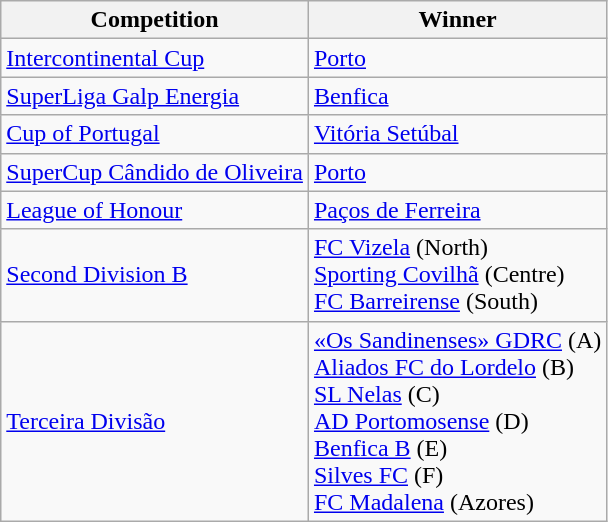<table class="wikitable">
<tr>
<th>Competition</th>
<th>Winner</th>
</tr>
<tr>
<td><a href='#'>Intercontinental Cup</a></td>
<td><a href='#'>Porto</a></td>
</tr>
<tr>
<td><a href='#'>SuperLiga Galp Energia</a></td>
<td><a href='#'>Benfica</a></td>
</tr>
<tr>
<td><a href='#'>Cup of Portugal</a></td>
<td><a href='#'>Vitória Setúbal</a></td>
</tr>
<tr>
<td><a href='#'>SuperCup Cândido de Oliveira</a></td>
<td><a href='#'>Porto</a></td>
</tr>
<tr>
<td><a href='#'>League of Honour</a></td>
<td><a href='#'>Paços de Ferreira</a></td>
</tr>
<tr>
<td><a href='#'>Second Division B</a></td>
<td><a href='#'>FC Vizela</a> (North)<br><a href='#'>Sporting Covilhã</a> (Centre)<br><a href='#'>FC Barreirense</a> (South)</td>
</tr>
<tr>
<td><a href='#'>Terceira Divisão</a></td>
<td><a href='#'>«Os Sandinenses» GDRC</a> (A)<br><a href='#'>Aliados FC do Lordelo</a> (B)<br><a href='#'>SL Nelas</a> (C)<br><a href='#'>AD Portomosense</a> (D)<br><a href='#'>Benfica B</a> (E)<br><a href='#'>Silves FC</a> (F)<br><a href='#'>FC Madalena</a> (Azores)</td>
</tr>
</table>
